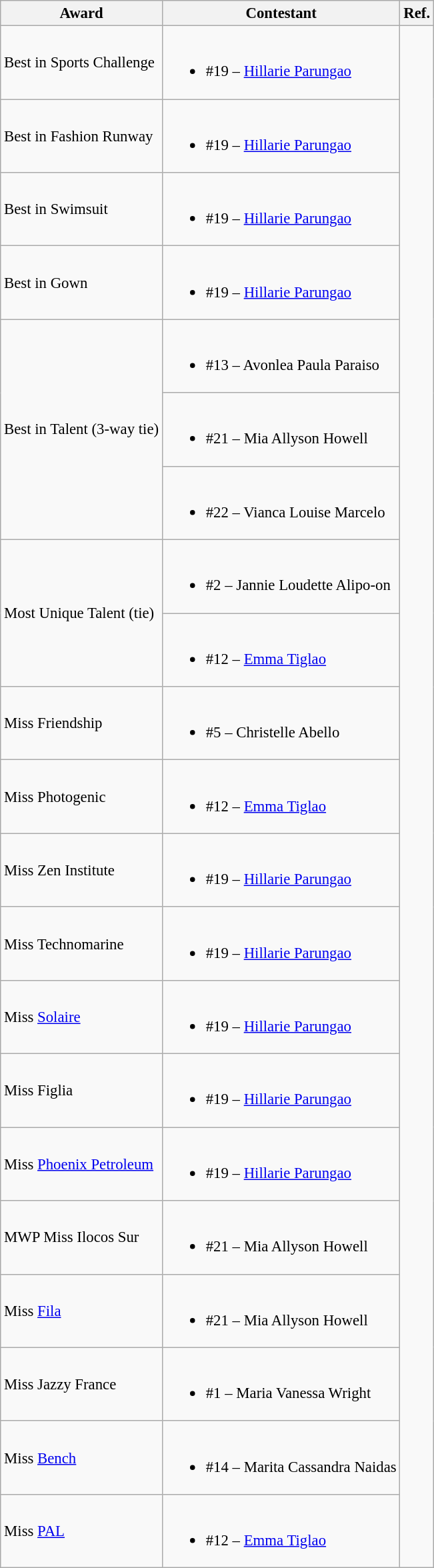<table class="wikitable sortable" style="font-size: 95%;">
<tr>
<th>Award</th>
<th>Contestant</th>
<th>Ref.</th>
</tr>
<tr>
<td>Best in Sports Challenge</td>
<td><br><ul><li>#19 – <a href='#'>Hillarie Parungao</a></li></ul></td>
<td rowspan="21"></td>
</tr>
<tr>
<td>Best in Fashion Runway</td>
<td><br><ul><li>#19 – <a href='#'>Hillarie Parungao</a></li></ul></td>
</tr>
<tr>
<td>Best in Swimsuit</td>
<td><br><ul><li>#19 – <a href='#'>Hillarie Parungao</a></li></ul></td>
</tr>
<tr>
<td>Best in Gown</td>
<td><br><ul><li>#19 – <a href='#'>Hillarie Parungao</a></li></ul></td>
</tr>
<tr>
<td rowspan="3">Best in Talent  (3-way tie)</td>
<td><br><ul><li>#13 – Avonlea Paula Paraiso</li></ul></td>
</tr>
<tr>
<td><br><ul><li>#21 – Mia Allyson Howell</li></ul></td>
</tr>
<tr>
<td><br><ul><li>#22 – Vianca Louise Marcelo</li></ul></td>
</tr>
<tr>
<td rowspan="2">Most Unique Talent (tie)</td>
<td><br><ul><li>#2 – Jannie Loudette Alipo-on</li></ul></td>
</tr>
<tr>
<td><br><ul><li>#12 – <a href='#'>Emma Tiglao</a></li></ul></td>
</tr>
<tr>
<td>Miss Friendship</td>
<td><br><ul><li>#5 – Christelle Abello</li></ul></td>
</tr>
<tr>
<td>Miss Photogenic</td>
<td><br><ul><li>#12 – <a href='#'>Emma Tiglao</a></li></ul></td>
</tr>
<tr>
<td>Miss Zen Institute</td>
<td><br><ul><li>#19 – <a href='#'>Hillarie Parungao</a></li></ul></td>
</tr>
<tr>
<td>Miss Technomarine</td>
<td><br><ul><li>#19 – <a href='#'>Hillarie Parungao</a></li></ul></td>
</tr>
<tr>
<td>Miss <a href='#'>Solaire</a></td>
<td><br><ul><li>#19 – <a href='#'>Hillarie Parungao</a></li></ul></td>
</tr>
<tr>
<td>Miss Figlia</td>
<td><br><ul><li>#19 – <a href='#'>Hillarie Parungao</a></li></ul></td>
</tr>
<tr>
<td>Miss <a href='#'>Phoenix Petroleum</a></td>
<td><br><ul><li>#19 – <a href='#'>Hillarie Parungao</a></li></ul></td>
</tr>
<tr>
<td>MWP Miss Ilocos Sur</td>
<td><br><ul><li>#21 – Mia Allyson Howell</li></ul></td>
</tr>
<tr>
<td>Miss <a href='#'>Fila</a></td>
<td><br><ul><li>#21 – Mia Allyson Howell</li></ul></td>
</tr>
<tr>
<td>Miss Jazzy France</td>
<td><br><ul><li>#1 – Maria Vanessa Wright</li></ul></td>
</tr>
<tr>
<td>Miss <a href='#'>Bench</a></td>
<td><br><ul><li>#14 – Marita Cassandra Naidas</li></ul></td>
</tr>
<tr>
<td>Miss <a href='#'>PAL</a></td>
<td><br><ul><li>#12 – <a href='#'>Emma Tiglao</a></li></ul></td>
</tr>
</table>
